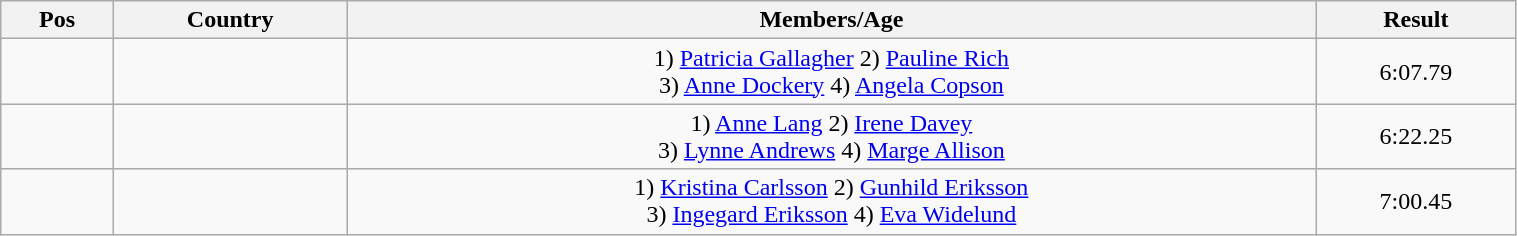<table class="wikitable"  style="text-align:center; width:80%;">
<tr>
<th>Pos</th>
<th>Country</th>
<th>Members/Age</th>
<th>Result</th>
</tr>
<tr>
<td align=center></td>
<td align=left></td>
<td>1) <a href='#'>Patricia Gallagher</a> 2) <a href='#'>Pauline Rich</a><br>3) <a href='#'>Anne Dockery</a> 4) <a href='#'>Angela Copson</a></td>
<td>6:07.79</td>
</tr>
<tr>
<td align=center></td>
<td align=left></td>
<td>1) <a href='#'>Anne Lang</a> 2) <a href='#'>Irene Davey</a><br>3) <a href='#'>Lynne Andrews</a> 4) <a href='#'>Marge Allison</a></td>
<td>6:22.25</td>
</tr>
<tr>
<td align=center></td>
<td align=left></td>
<td>1) <a href='#'>Kristina Carlsson</a> 2) <a href='#'>Gunhild Eriksson</a><br>3) <a href='#'>Ingegard Eriksson</a> 4) <a href='#'>Eva Widelund</a></td>
<td>7:00.45</td>
</tr>
</table>
